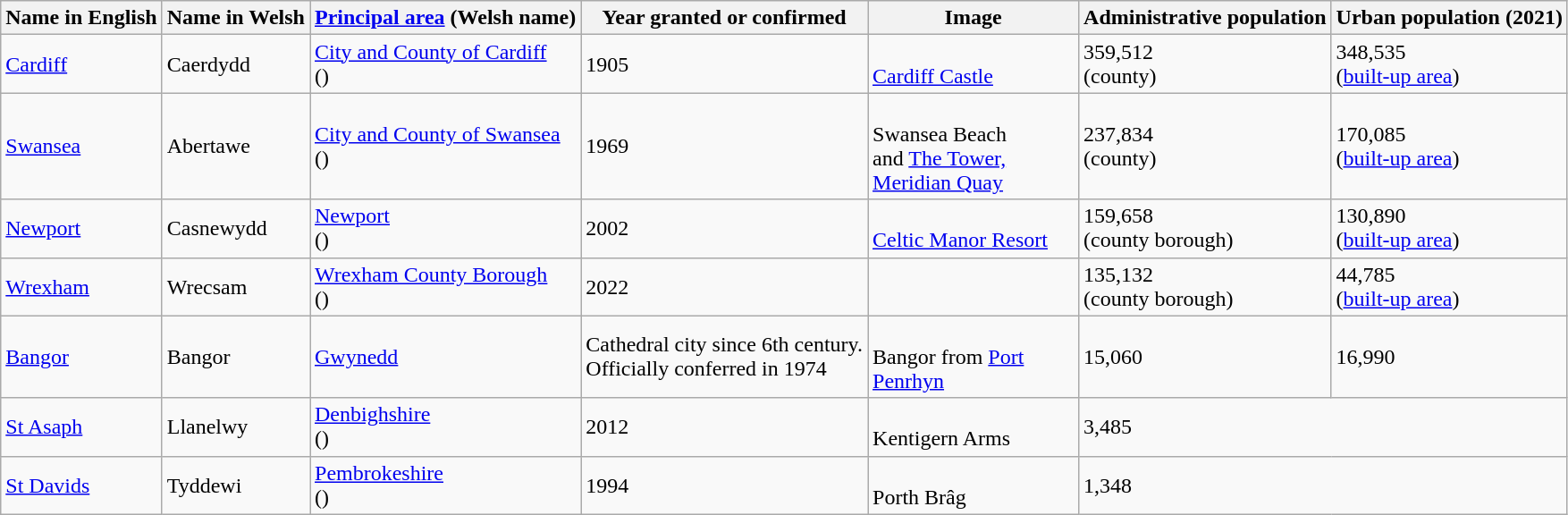<table class="wikitable sortable">
<tr>
<th>Name in English</th>
<th>Name in Welsh</th>
<th><a href='#'>Principal area</a> (Welsh name)</th>
<th>Year granted or confirmed</th>
<th class="unsortable" style="width:150px;">Image</th>
<th data-sort-type="number">Administrative population</th>
<th data-sort-type="number">Urban population (2021)</th>
</tr>
<tr>
<td><a href='#'>Cardiff</a></td>
<td>Caerdydd</td>
<td><a href='#'>City and County of Cardiff</a><br>()</td>
<td>1905</td>
<td><br><a href='#'>Cardiff Castle</a></td>
<td>359,512<br>(county)</td>
<td>348,535<br>(<a href='#'>built-up area</a>)</td>
</tr>
<tr>
<td><a href='#'>Swansea</a></td>
<td>Abertawe</td>
<td><a href='#'>City and County of Swansea</a><br>()</td>
<td>1969</td>
<td><br>Swansea Beach<br>and <a href='#'>The Tower, Meridian Quay</a></td>
<td>237,834<br>(county)</td>
<td>170,085<br>(<a href='#'>built-up area</a>)</td>
</tr>
<tr>
<td><a href='#'>Newport</a></td>
<td>Casnewydd</td>
<td><a href='#'>Newport</a><br>()</td>
<td>2002</td>
<td><br><a href='#'>Celtic Manor Resort</a></td>
<td>159,658<br>(county borough)</td>
<td>130,890<br>(<a href='#'>built-up area</a>)</td>
</tr>
<tr>
<td><a href='#'>Wrexham</a></td>
<td>Wrecsam</td>
<td><a href='#'>Wrexham County Borough</a><br>()</td>
<td>2022</td>
<td></td>
<td>135,132<br>(county borough)</td>
<td>44,785<br>(<a href='#'>built-up area</a>)</td>
</tr>
<tr>
<td><a href='#'>Bangor</a></td>
<td>Bangor</td>
<td><a href='#'>Gwynedd</a></td>
<td data-sort-value=1974>Cathedral city since 6th century.<br>Officially conferred in 1974</td>
<td><br>Bangor from <a href='#'>Port Penrhyn</a></td>
<td>15,060</td>
<td>16,990</td>
</tr>
<tr>
<td><a href='#'>St Asaph</a></td>
<td>Llanelwy</td>
<td><a href='#'>Denbighshire</a><br>()</td>
<td>2012</td>
<td><br>Kentigern Arms</td>
<td colspan="2">3,485</td>
</tr>
<tr>
<td><a href='#'>St Davids</a></td>
<td>Tyddewi</td>
<td><a href='#'>Pembrokeshire</a><br>()</td>
<td>1994</td>
<td><br>Porth Brâg</td>
<td colspan="2">1,348</td>
</tr>
</table>
